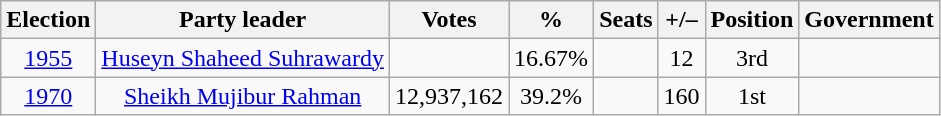<table class=wikitable style=text-align:center>
<tr>
<th>Election</th>
<th>Party leader</th>
<th>Votes</th>
<th>%</th>
<th>Seats</th>
<th>+/–</th>
<th>Position</th>
<th>Government</th>
</tr>
<tr>
<td><a href='#'>1955</a></td>
<td><a href='#'>Huseyn Shaheed Suhrawardy</a></td>
<td></td>
<td>16.67%</td>
<td></td>
<td> 12</td>
<td> 3rd</td>
<td></td>
</tr>
<tr>
<td><a href='#'>1970</a></td>
<td><a href='#'>Sheikh Mujibur Rahman</a></td>
<td>12,937,162</td>
<td>39.2%</td>
<td></td>
<td> 160</td>
<td> 1st</td>
<td></td>
</tr>
</table>
